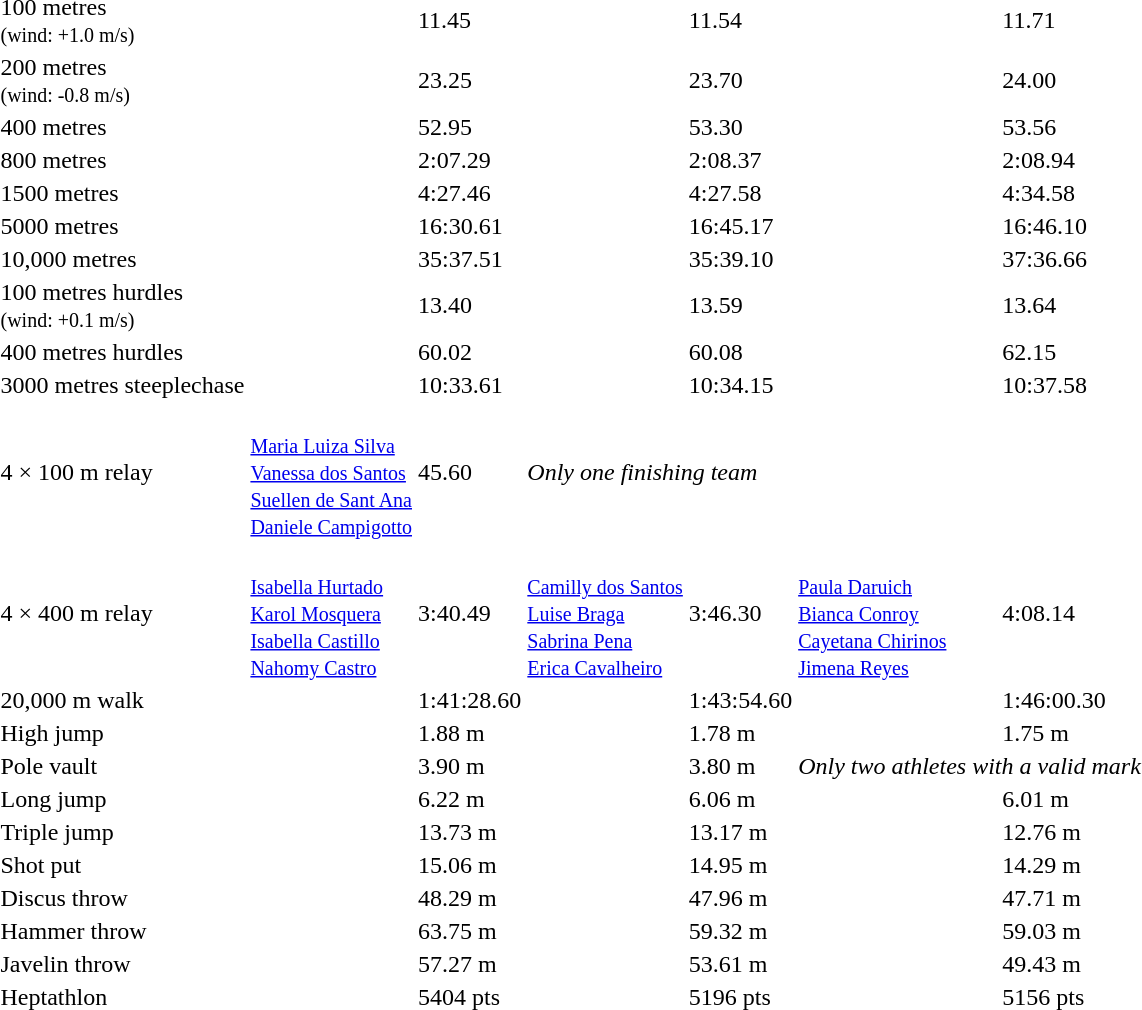<table>
<tr>
<td>100 metres <small><br>(wind: +1.0 m/s)</small></td>
<td></td>
<td>11.45</td>
<td></td>
<td>11.54</td>
<td></td>
<td>11.71</td>
</tr>
<tr>
<td>200 metres <small><br>(wind: -0.8 m/s)</small></td>
<td></td>
<td>23.25</td>
<td></td>
<td>23.70</td>
<td></td>
<td>24.00</td>
</tr>
<tr>
<td>400 metres</td>
<td></td>
<td>52.95</td>
<td></td>
<td>53.30</td>
<td></td>
<td>53.56</td>
</tr>
<tr>
<td>800 metres</td>
<td></td>
<td>2:07.29</td>
<td></td>
<td>2:08.37</td>
<td></td>
<td>2:08.94</td>
</tr>
<tr>
<td>1500 metres</td>
<td></td>
<td>4:27.46</td>
<td></td>
<td>4:27.58</td>
<td></td>
<td>4:34.58</td>
</tr>
<tr>
<td>5000 metres</td>
<td></td>
<td>16:30.61 </td>
<td></td>
<td>16:45.17</td>
<td></td>
<td>16:46.10</td>
</tr>
<tr>
<td>10,000 metres</td>
<td></td>
<td>35:37.51</td>
<td></td>
<td>35:39.10</td>
<td></td>
<td>37:36.66</td>
</tr>
<tr>
<td>100 metres hurdles <small><br>(wind: +0.1 m/s)</small></td>
<td></td>
<td>13.40</td>
<td></td>
<td>13.59</td>
<td></td>
<td>13.64</td>
</tr>
<tr>
<td>400 metres hurdles</td>
<td></td>
<td>60.02</td>
<td></td>
<td>60.08</td>
<td></td>
<td>62.15</td>
</tr>
<tr>
<td>3000 metres steeplechase</td>
<td></td>
<td>10:33.61</td>
<td></td>
<td>10:34.15</td>
<td></td>
<td>10:37.58</td>
</tr>
<tr>
<td>4 × 100 m relay</td>
<td><br><small><a href='#'>Maria Luiza Silva</a><br><a href='#'>Vanessa dos Santos</a><br><a href='#'>Suellen de Sant Ana</a><br><a href='#'>Daniele Campigotto</a></small></td>
<td>45.60</td>
<td colspan=4><em>Only one finishing team</em></td>
</tr>
<tr>
<td>4 × 400 m relay</td>
<td><br><small><a href='#'>Isabella Hurtado</a><br><a href='#'>Karol Mosquera</a><br><a href='#'>Isabella Castillo</a><br><a href='#'>Nahomy Castro</a></small></td>
<td>3:40.49</td>
<td><br><small><a href='#'>Camilly dos Santos</a><br><a href='#'>Luise Braga</a><br><a href='#'>Sabrina Pena</a><br><a href='#'>Erica Cavalheiro</a></small></td>
<td>3:46.30</td>
<td><br><small><a href='#'>Paula Daruich</a><br><a href='#'>Bianca Conroy</a><br><a href='#'>Cayetana Chirinos</a><br><a href='#'>Jimena Reyes</a></small></td>
<td>4:08.14</td>
</tr>
<tr>
<td>20,000 m walk</td>
<td></td>
<td>1:41:28.60</td>
<td></td>
<td>1:43:54.60</td>
<td></td>
<td>1:46:00.30</td>
</tr>
<tr>
<td>High jump</td>
<td></td>
<td>1.88 m</td>
<td></td>
<td>1.78 m</td>
<td></td>
<td>1.75 m</td>
</tr>
<tr>
<td>Pole vault</td>
<td></td>
<td>3.90 m</td>
<td></td>
<td>3.80 m</td>
<td colspan=2><em>Only two athletes with a valid mark</em></td>
</tr>
<tr>
<td>Long jump</td>
<td></td>
<td>6.22 m</td>
<td></td>
<td>6.06 m</td>
<td></td>
<td>6.01 m</td>
</tr>
<tr>
<td>Triple jump</td>
<td></td>
<td>13.73 m</td>
<td></td>
<td>13.17 m</td>
<td></td>
<td>12.76 m</td>
</tr>
<tr>
<td>Shot put</td>
<td></td>
<td>15.06 m</td>
<td></td>
<td>14.95 m</td>
<td></td>
<td>14.29 m</td>
</tr>
<tr>
<td>Discus throw</td>
<td></td>
<td>48.29 m</td>
<td></td>
<td>47.96 m</td>
<td></td>
<td>47.71 m</td>
</tr>
<tr>
<td>Hammer throw</td>
<td></td>
<td>63.75 m</td>
<td></td>
<td>59.32 m</td>
<td></td>
<td>59.03 m</td>
</tr>
<tr>
<td>Javelin throw</td>
<td></td>
<td>57.27 m</td>
<td></td>
<td>53.61 m</td>
<td></td>
<td>49.43 m</td>
</tr>
<tr>
<td>Heptathlon</td>
<td></td>
<td>5404 pts</td>
<td></td>
<td>5196 pts</td>
<td></td>
<td>5156 pts</td>
</tr>
</table>
